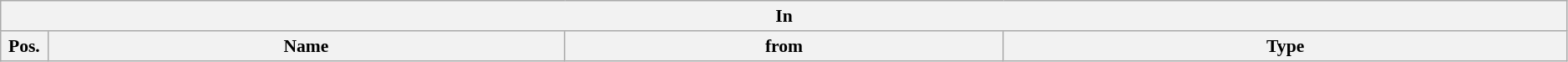<table class="wikitable" style="font-size:90%;width:99%;">
<tr>
<th colspan="4">In</th>
</tr>
<tr>
<th width=3%>Pos.</th>
<th width=33%>Name</th>
<th width=28%>from</th>
<th width=36%>Type</th>
</tr>
</table>
